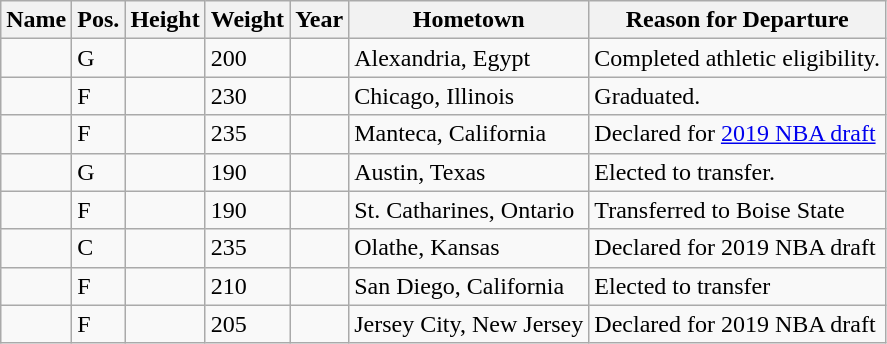<table class="wikitable sortable" style="font-size:100%;" border="1">
<tr>
<th>Name</th>
<th>Pos.</th>
<th>Height</th>
<th>Weight</th>
<th>Year</th>
<th>Hometown</th>
<th class="unsortable" !>Reason for Departure</th>
</tr>
<tr>
<td></td>
<td>G</td>
<td></td>
<td>200</td>
<td></td>
<td>Alexandria, Egypt</td>
<td>Completed athletic eligibility.</td>
</tr>
<tr>
<td></td>
<td>F</td>
<td></td>
<td>230</td>
<td></td>
<td>Chicago, Illinois</td>
<td>Graduated.</td>
</tr>
<tr>
<td></td>
<td>F</td>
<td></td>
<td>235</td>
<td></td>
<td>Manteca, California</td>
<td>Declared for <a href='#'>2019 NBA draft</a></td>
</tr>
<tr>
<td></td>
<td>G</td>
<td></td>
<td>190</td>
<td></td>
<td>Austin, Texas</td>
<td>Elected to transfer.</td>
</tr>
<tr>
<td></td>
<td>F</td>
<td></td>
<td>190</td>
<td></td>
<td>St. Catharines, Ontario</td>
<td>Transferred to Boise State</td>
</tr>
<tr>
<td></td>
<td>C</td>
<td></td>
<td>235</td>
<td></td>
<td>Olathe, Kansas</td>
<td>Declared for 2019 NBA draft</td>
</tr>
<tr>
<td></td>
<td>F</td>
<td></td>
<td>210</td>
<td></td>
<td>San Diego, California</td>
<td>Elected to transfer</td>
</tr>
<tr>
<td></td>
<td>F</td>
<td></td>
<td>205</td>
<td></td>
<td>Jersey City, New Jersey</td>
<td>Declared for 2019 NBA draft</td>
</tr>
</table>
